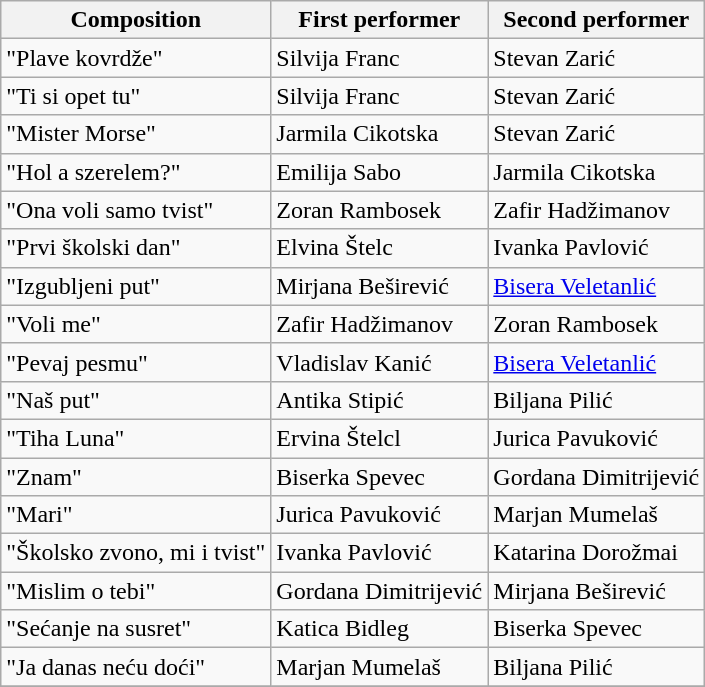<table class="wikitable sortable">
<tr>
<th class="unsortable">Composition</th>
<th class="unsortable">First performer</th>
<th class="unsortable">Second performer</th>
</tr>
<tr>
<td>"Plave kovrdže"</td>
<td>Silvija Franc</td>
<td>Stevan Zarić</td>
</tr>
<tr>
<td>"Ti si opet tu"</td>
<td>Silvija Franc</td>
<td>Stevan Zarić</td>
</tr>
<tr>
<td>"Mister Morse"</td>
<td>Jarmila Cikotska</td>
<td>Stevan Zarić</td>
</tr>
<tr>
<td>"Hol a szerelem?"</td>
<td>Emilija Sabo</td>
<td>Jarmila Cikotska</td>
</tr>
<tr>
<td>"Ona voli samo tvist"</td>
<td>Zoran Rambosek</td>
<td>Zafir Hadžimanov</td>
</tr>
<tr>
<td>"Prvi školski dan"</td>
<td>Elvina Štelc</td>
<td>Ivanka Pavlović</td>
</tr>
<tr>
<td>"Izgubljeni put"</td>
<td>Mirjana Beširević</td>
<td><a href='#'>Bisera Veletanlić</a></td>
</tr>
<tr>
<td>"Voli me"</td>
<td>Zafir Hadžimanov</td>
<td>Zoran Rambosek</td>
</tr>
<tr>
<td>"Pevaj pesmu"</td>
<td>Vladislav Kanić</td>
<td><a href='#'>Bisera Veletanlić</a></td>
</tr>
<tr>
<td>"Naš put"</td>
<td>Antika Stipić</td>
<td>Biljana Pilić</td>
</tr>
<tr>
<td>"Tiha Luna"</td>
<td>Ervina Štelcl</td>
<td>Jurica Pavuković</td>
</tr>
<tr>
<td>"Znam"</td>
<td>Biserka Spevec</td>
<td>Gordana Dimitrijević</td>
</tr>
<tr>
<td>"Mari"</td>
<td>Jurica Pavuković</td>
<td>Marjan Mumelaš</td>
</tr>
<tr>
<td>"Školsko zvono, mi i tvist"</td>
<td>Ivanka Pavlović</td>
<td>Katarina Dorožmai</td>
</tr>
<tr>
<td>"Mislim o tebi"</td>
<td>Gordana Dimitrijević</td>
<td>Mirjana Beširević</td>
</tr>
<tr>
<td>"Sećanje na susret"</td>
<td>Katica Bidleg</td>
<td>Biserka Spevec</td>
</tr>
<tr>
<td>"Ja danas neću doći"</td>
<td>Marjan Mumelaš</td>
<td>Biljana Pilić</td>
</tr>
<tr>
</tr>
</table>
